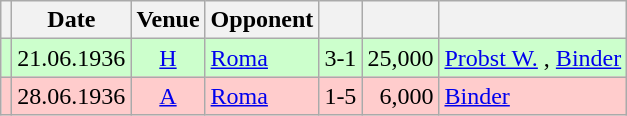<table class="wikitable" Style="text-align: center">
<tr>
<th></th>
<th>Date</th>
<th>Venue</th>
<th>Opponent</th>
<th></th>
<th></th>
<th></th>
</tr>
<tr style="background:#cfc">
<td></td>
<td>21.06.1936</td>
<td><a href='#'>H</a></td>
<td align="left"><a href='#'>Roma</a> </td>
<td>3-1</td>
<td align="right">25,000</td>
<td align="left"><a href='#'>Probst W.</a> , <a href='#'>Binder</a>  </td>
</tr>
<tr style="background:#fcc">
<td></td>
<td>28.06.1936</td>
<td><a href='#'>A</a></td>
<td align="left"><a href='#'>Roma</a> </td>
<td>1-5</td>
<td align="right">6,000</td>
<td align="left"><a href='#'>Binder</a> </td>
</tr>
</table>
